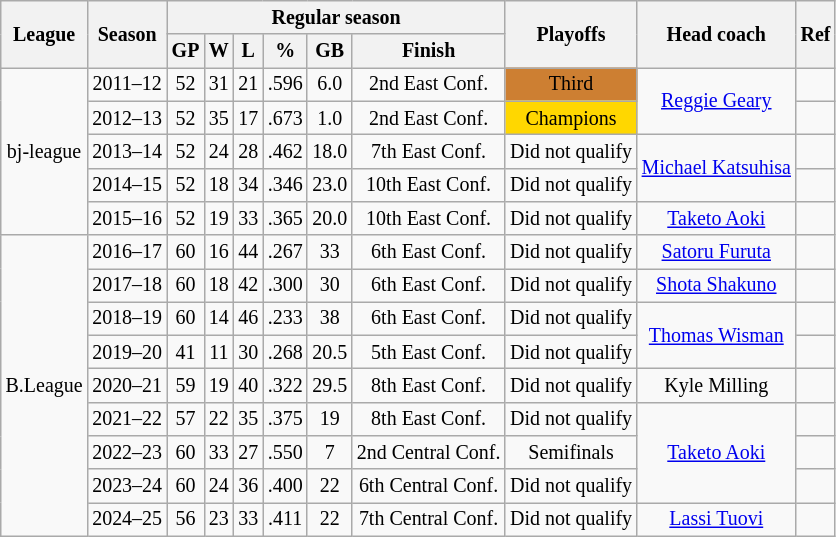<table class="wikitable" style="font-size:smaller;text-align: center;">
<tr>
<th rowspan=2>League</th>
<th rowspan=2>Season</th>
<th colspan=6>Regular season</th>
<th rowspan=2>Playoffs</th>
<th rowspan=2>Head coach</th>
<th rowspan=2>Ref</th>
</tr>
<tr>
<th>GP</th>
<th>W</th>
<th>L</th>
<th>%</th>
<th>GB</th>
<th>Finish</th>
</tr>
<tr>
<td rowspan=5>bj-league</td>
<td>2011–12</td>
<td>52</td>
<td>31</td>
<td>21</td>
<td>.596</td>
<td>6.0</td>
<td>2nd East Conf.</td>
<td style="background-color: #CD7F32;">Third</td>
<td rowspan=2><a href='#'>Reggie Geary</a></td>
<td></td>
</tr>
<tr>
<td>2012–13</td>
<td>52</td>
<td>35</td>
<td>17</td>
<td>.673</td>
<td>1.0</td>
<td>2nd East Conf.</td>
<td style="background-color:gold;">Champions</td>
<td></td>
</tr>
<tr>
<td>2013–14</td>
<td>52</td>
<td>24</td>
<td>28</td>
<td>.462</td>
<td>18.0</td>
<td>7th East Conf.</td>
<td>Did not qualify</td>
<td rowspan=2><a href='#'>Michael Katsuhisa</a></td>
<td></td>
</tr>
<tr>
<td>2014–15</td>
<td>52</td>
<td>18</td>
<td>34</td>
<td>.346</td>
<td>23.0</td>
<td>10th East Conf.</td>
<td>Did not qualify</td>
<td></td>
</tr>
<tr>
<td>2015–16</td>
<td>52</td>
<td>19</td>
<td>33</td>
<td>.365</td>
<td>20.0</td>
<td>10th East Conf.</td>
<td>Did not qualify</td>
<td><a href='#'>Taketo Aoki</a></td>
<td></td>
</tr>
<tr>
<td rowspan=9>B.League</td>
<td>2016–17</td>
<td>60</td>
<td>16</td>
<td>44</td>
<td>.267</td>
<td>33</td>
<td>6th East Conf.</td>
<td>Did not qualify</td>
<td><a href='#'>Satoru Furuta</a></td>
<td></td>
</tr>
<tr>
<td>2017–18</td>
<td>60</td>
<td>18</td>
<td>42</td>
<td>.300</td>
<td>30</td>
<td>6th East Conf.</td>
<td>Did not qualify</td>
<td><a href='#'>Shota Shakuno</a></td>
<td></td>
</tr>
<tr>
<td>2018–19</td>
<td>60</td>
<td>14</td>
<td>46</td>
<td>.233</td>
<td>38</td>
<td>6th East Conf.</td>
<td>Did not qualify</td>
<td rowspan=2><a href='#'>Thomas Wisman</a></td>
<td></td>
</tr>
<tr>
<td>2019–20</td>
<td>41</td>
<td>11</td>
<td>30</td>
<td>.268</td>
<td>20.5</td>
<td>5th East Conf.</td>
<td>Did not qualify</td>
<td></td>
</tr>
<tr>
<td>2020–21</td>
<td>59</td>
<td>19</td>
<td>40</td>
<td>.322</td>
<td>29.5</td>
<td>8th East Conf.</td>
<td>Did not qualify</td>
<td>Kyle Milling</td>
<td></td>
</tr>
<tr>
<td>2021–22</td>
<td>57</td>
<td>22</td>
<td>35</td>
<td>.375</td>
<td>19</td>
<td>8th East Conf.</td>
<td>Did not qualify</td>
<td rowspan=3><a href='#'>Taketo Aoki</a></td>
<td></td>
</tr>
<tr>
<td>2022–23</td>
<td>60</td>
<td>33</td>
<td>27</td>
<td>.550</td>
<td>7</td>
<td>2nd Central Conf.</td>
<td>Semifinals</td>
<td></td>
</tr>
<tr>
<td>2023–24</td>
<td>60</td>
<td>24</td>
<td>36</td>
<td>.400</td>
<td>22</td>
<td>6th Central Conf.</td>
<td>Did not qualify</td>
<td></td>
</tr>
<tr>
<td>2024–25</td>
<td>56</td>
<td>23</td>
<td>33</td>
<td>.411</td>
<td>22</td>
<td>7th Central Conf.</td>
<td>Did not qualify</td>
<td><a href='#'>Lassi Tuovi</a></td>
<td></td>
</tr>
</table>
